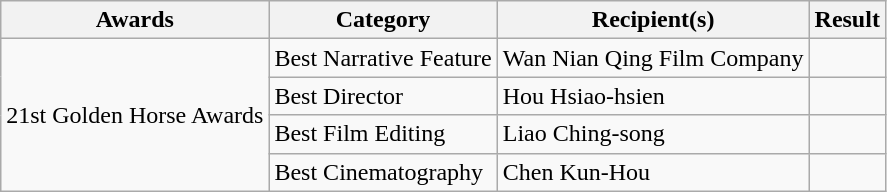<table class="wikitable">
<tr>
<th>Awards</th>
<th>Category</th>
<th>Recipient(s)</th>
<th>Result</th>
</tr>
<tr>
<td rowspan="4">21st Golden Horse Awards</td>
<td>Best Narrative Feature</td>
<td>Wan Nian Qing Film Company</td>
<td></td>
</tr>
<tr>
<td>Best Director</td>
<td>Hou Hsiao-hsien</td>
<td></td>
</tr>
<tr>
<td>Best Film Editing</td>
<td>Liao Ching-song</td>
<td></td>
</tr>
<tr>
<td>Best Cinematography</td>
<td>Chen Kun-Hou</td>
<td></td>
</tr>
</table>
